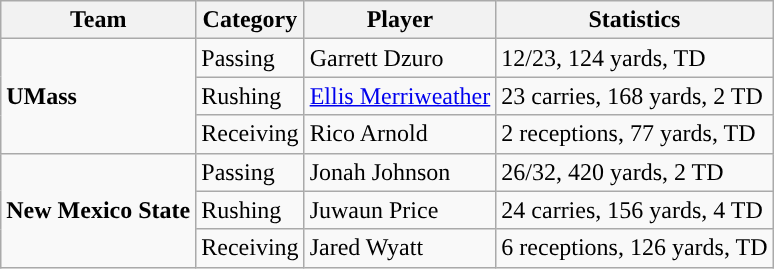<table class="wikitable" style="float: left;">
<tr>
<th>Team</th>
<th>Category</th>
<th>Player</th>
<th>Statistics</th>
</tr>
<tr>
<td rowspan=3><strong>UMass</strong></td>
<td>Passing</td>
<td>Garrett Dzuro</td>
<td>12/23, 124 yards, TD</td>
</tr>
<tr>
<td>Rushing</td>
<td><a href='#'>Ellis Merriweather</a></td>
<td>23 carries, 168 yards, 2 TD</td>
</tr>
<tr>
<td>Receiving</td>
<td>Rico Arnold</td>
<td>2 receptions, 77 yards, TD</td>
</tr>
<tr>
<td rowspan=3><strong>New Mexico State</strong></td>
<td>Passing</td>
<td>Jonah Johnson</td>
<td>26/32, 420 yards, 2 TD</td>
</tr>
<tr>
<td>Rushing</td>
<td>Juwaun Price</td>
<td>24 carries, 156 yards, 4 TD</td>
</tr>
<tr>
<td>Receiving</td>
<td>Jared Wyatt</td>
<td>6 receptions, 126 yards, TD</td>
</tr>
</table>
